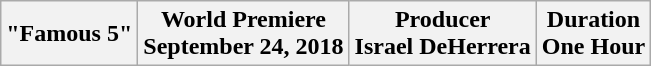<table class="wikitable">
<tr>
<th>"Famous 5"</th>
<th>World Premiere<br>September 24, 2018</th>
<th>Producer<br>Israel DeHerrera</th>
<th>Duration<br>One Hour</th>
</tr>
</table>
